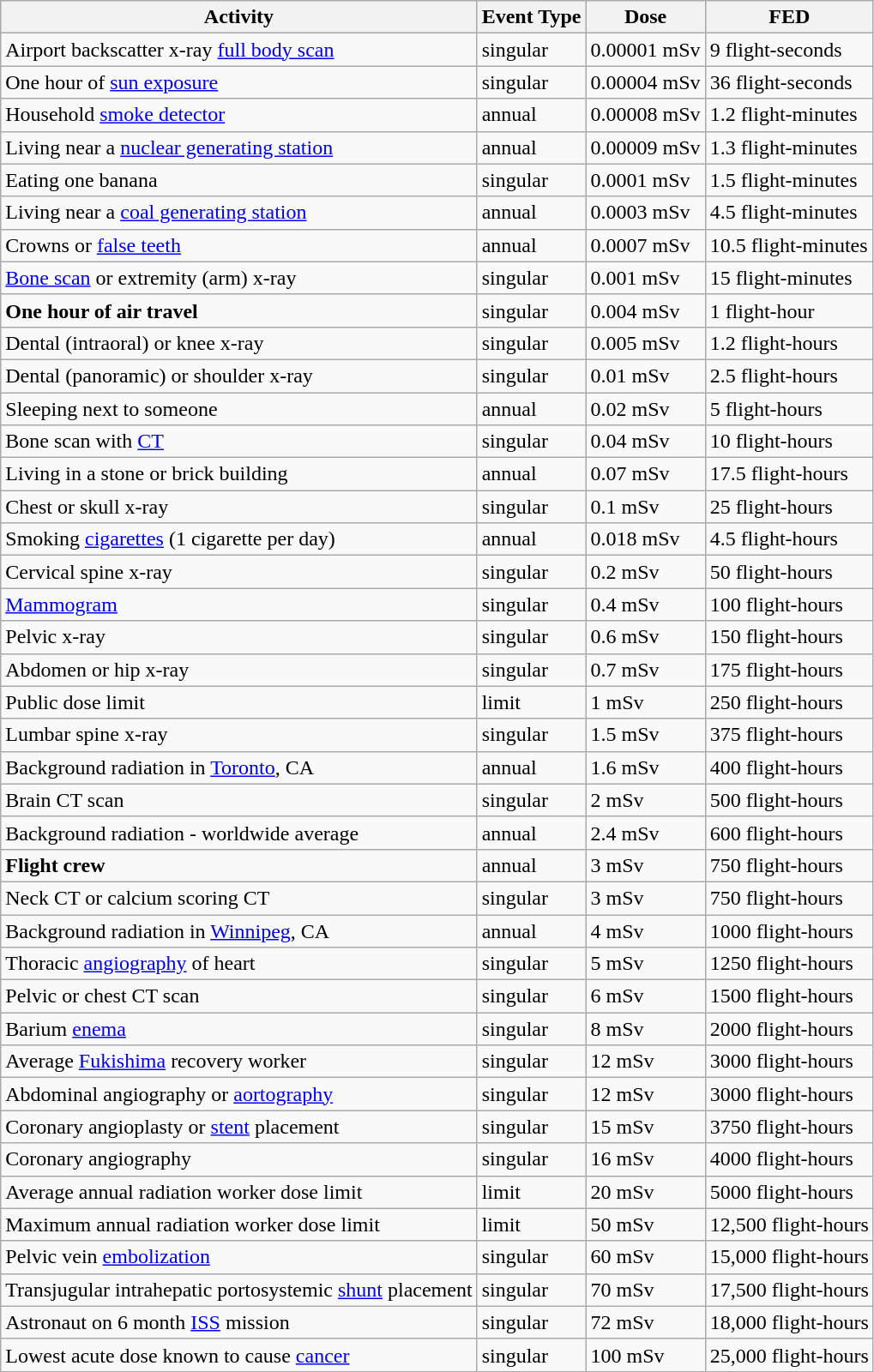<table class="wikitable sortable">
<tr>
<th>Activity</th>
<th>Event Type</th>
<th>Dose</th>
<th>FED</th>
</tr>
<tr>
<td>Airport backscatter x-ray <a href='#'>full body scan</a></td>
<td>singular</td>
<td>0.00001 mSv</td>
<td>9 flight-seconds</td>
</tr>
<tr>
<td>One hour of <a href='#'>sun exposure</a></td>
<td>singular</td>
<td>0.00004 mSv</td>
<td>36 flight-seconds</td>
</tr>
<tr>
<td>Household <a href='#'>smoke detector</a></td>
<td>annual</td>
<td>0.00008 mSv</td>
<td>1.2 flight-minutes</td>
</tr>
<tr>
<td>Living near a <a href='#'>nuclear generating station</a></td>
<td>annual</td>
<td>0.00009 mSv</td>
<td>1.3 flight-minutes</td>
</tr>
<tr>
<td>Eating one banana</td>
<td>singular</td>
<td>0.0001 mSv</td>
<td>1.5 flight-minutes</td>
</tr>
<tr>
<td>Living near a <a href='#'>coal generating station</a></td>
<td>annual</td>
<td>0.0003 mSv</td>
<td>4.5 flight-minutes</td>
</tr>
<tr>
<td>Crowns or <a href='#'>false teeth</a></td>
<td>annual</td>
<td>0.0007 mSv</td>
<td>10.5 flight-minutes</td>
</tr>
<tr>
<td><a href='#'>Bone scan</a> or extremity (arm) x-ray</td>
<td>singular</td>
<td>0.001 mSv</td>
<td>15 flight-minutes</td>
</tr>
<tr>
<td><strong>One hour of air travel</strong></td>
<td>singular</td>
<td>0.004 mSv</td>
<td>1 flight-hour</td>
</tr>
<tr>
<td>Dental (intraoral) or knee x-ray</td>
<td>singular</td>
<td>0.005 mSv</td>
<td>1.2 flight-hours</td>
</tr>
<tr>
<td>Dental (panoramic) or shoulder x-ray</td>
<td>singular</td>
<td>0.01 mSv</td>
<td>2.5 flight-hours</td>
</tr>
<tr>
<td>Sleeping next to someone</td>
<td>annual</td>
<td>0.02 mSv</td>
<td>5 flight-hours</td>
</tr>
<tr>
<td>Bone scan with <a href='#'>CT</a></td>
<td>singular</td>
<td>0.04 mSv</td>
<td>10 flight-hours</td>
</tr>
<tr>
<td>Living in a stone or brick building</td>
<td>annual</td>
<td>0.07 mSv</td>
<td>17.5 flight-hours</td>
</tr>
<tr>
<td>Chest or skull x-ray</td>
<td>singular</td>
<td>0.1 mSv</td>
<td>25 flight-hours</td>
</tr>
<tr>
<td>Smoking <a href='#'>cigarettes</a> (1 cigarette per day)</td>
<td>annual</td>
<td>0.018 mSv</td>
<td>4.5 flight-hours</td>
</tr>
<tr>
<td>Cervical spine x-ray</td>
<td>singular</td>
<td>0.2 mSv</td>
<td>50 flight-hours</td>
</tr>
<tr>
<td><a href='#'>Mammogram</a></td>
<td>singular</td>
<td>0.4 mSv</td>
<td>100 flight-hours</td>
</tr>
<tr>
<td>Pelvic x-ray</td>
<td>singular</td>
<td>0.6 mSv</td>
<td>150 flight-hours</td>
</tr>
<tr>
<td>Abdomen or hip x-ray</td>
<td>singular</td>
<td>0.7 mSv</td>
<td>175 flight-hours</td>
</tr>
<tr>
<td>Public dose limit</td>
<td>limit</td>
<td>1 mSv</td>
<td>250 flight-hours</td>
</tr>
<tr>
<td>Lumbar spine x-ray</td>
<td>singular</td>
<td>1.5 mSv</td>
<td>375 flight-hours</td>
</tr>
<tr>
<td>Background radiation in <a href='#'>Toronto</a>, CA</td>
<td>annual</td>
<td>1.6 mSv</td>
<td>400 flight-hours</td>
</tr>
<tr>
<td>Brain CT scan</td>
<td>singular</td>
<td>2 mSv</td>
<td>500 flight-hours</td>
</tr>
<tr>
<td>Background radiation - worldwide average</td>
<td>annual</td>
<td>2.4 mSv</td>
<td>600 flight-hours</td>
</tr>
<tr>
<td><strong>Flight crew</strong></td>
<td>annual</td>
<td>3 mSv</td>
<td>750 flight-hours</td>
</tr>
<tr>
<td>Neck CT or calcium scoring CT</td>
<td>singular</td>
<td>3 mSv</td>
<td>750 flight-hours</td>
</tr>
<tr>
<td>Background radiation in <a href='#'>Winnipeg</a>, CA</td>
<td>annual</td>
<td>4 mSv</td>
<td>1000 flight-hours</td>
</tr>
<tr>
<td>Thoracic <a href='#'>angiography</a> of heart</td>
<td>singular</td>
<td>5 mSv</td>
<td>1250 flight-hours</td>
</tr>
<tr>
<td>Pelvic or chest CT scan</td>
<td>singular</td>
<td>6 mSv</td>
<td>1500 flight-hours</td>
</tr>
<tr>
<td>Barium <a href='#'>enema</a></td>
<td>singular</td>
<td>8 mSv</td>
<td>2000 flight-hours</td>
</tr>
<tr>
<td>Average <a href='#'>Fukishima</a> recovery worker</td>
<td>singular</td>
<td>12 mSv</td>
<td>3000 flight-hours</td>
</tr>
<tr>
<td>Abdominal angiography or <a href='#'>aortography</a></td>
<td>singular</td>
<td>12 mSv</td>
<td>3000 flight-hours</td>
</tr>
<tr>
<td>Coronary angioplasty or <a href='#'>stent</a> placement</td>
<td>singular</td>
<td>15 mSv</td>
<td>3750 flight-hours</td>
</tr>
<tr>
<td>Coronary angiography</td>
<td>singular</td>
<td>16 mSv</td>
<td>4000 flight-hours</td>
</tr>
<tr>
<td>Average annual radiation worker dose limit</td>
<td>limit</td>
<td>20 mSv</td>
<td>5000 flight-hours</td>
</tr>
<tr>
<td>Maximum annual radiation worker dose limit</td>
<td>limit</td>
<td>50 mSv</td>
<td>12,500 flight-hours</td>
</tr>
<tr>
<td>Pelvic vein <a href='#'>embolization</a></td>
<td>singular</td>
<td>60 mSv</td>
<td>15,000 flight-hours</td>
</tr>
<tr>
<td>Transjugular intrahepatic portosystemic <a href='#'>shunt</a> placement</td>
<td>singular</td>
<td>70 mSv</td>
<td>17,500 flight-hours</td>
</tr>
<tr>
<td>Astronaut on 6 month <a href='#'>ISS</a> mission</td>
<td>singular</td>
<td>72 mSv</td>
<td>18,000 flight-hours</td>
</tr>
<tr>
<td>Lowest acute dose known to cause <a href='#'>cancer</a></td>
<td>singular</td>
<td>100 mSv</td>
<td>25,000 flight-hours</td>
</tr>
</table>
